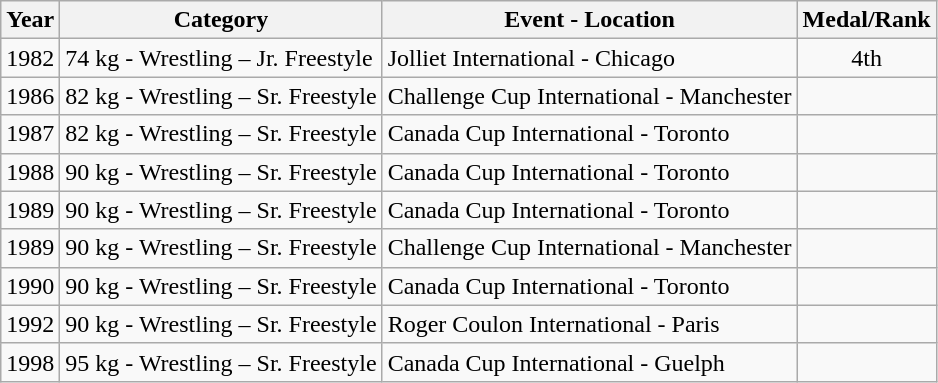<table class="wikitable">
<tr>
<th>Year</th>
<th>Category</th>
<th>Event - Location</th>
<th>Medal/Rank</th>
</tr>
<tr>
<td align="center">1982</td>
<td>74 kg - Wrestling – Jr. Freestyle</td>
<td>Jolliet International - Chicago</td>
<td align="center">4th</td>
</tr>
<tr>
<td align="center">1986</td>
<td>82 kg - Wrestling – Sr. Freestyle</td>
<td>Challenge Cup International - Manchester</td>
<td align="center"></td>
</tr>
<tr>
<td align="center">1987</td>
<td>82 kg - Wrestling – Sr. Freestyle</td>
<td>Canada Cup International - Toronto</td>
<td align="center"></td>
</tr>
<tr>
<td align="center">1988</td>
<td>90 kg - Wrestling – Sr. Freestyle</td>
<td>Canada Cup International - Toronto</td>
<td align="center"></td>
</tr>
<tr>
<td align="center">1989</td>
<td>90 kg - Wrestling – Sr. Freestyle</td>
<td>Canada Cup International - Toronto</td>
<td align="center"></td>
</tr>
<tr>
<td align="center">1989</td>
<td>90 kg - Wrestling – Sr. Freestyle</td>
<td>Challenge Cup International - Manchester</td>
<td align="center"></td>
</tr>
<tr>
<td align="center">1990</td>
<td>90 kg - Wrestling – Sr. Freestyle</td>
<td>Canada Cup International - Toronto</td>
<td align="center"></td>
</tr>
<tr>
<td align="center">1992</td>
<td>90 kg - Wrestling – Sr. Freestyle</td>
<td>Roger Coulon International - Paris</td>
<td align="center"></td>
</tr>
<tr>
<td align="center">1998</td>
<td>95 kg - Wrestling – Sr. Freestyle</td>
<td>Canada Cup International - Guelph</td>
<td align="center"></td>
</tr>
</table>
